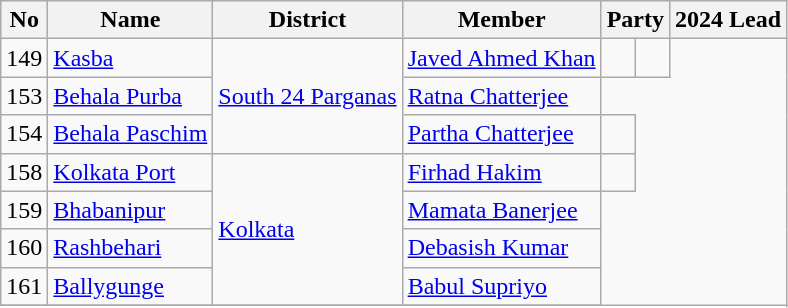<table class="wikitable sortable">
<tr>
<th>No</th>
<th>Name</th>
<th>District</th>
<th>Member</th>
<th colspan="2">Party</th>
<th colspan="2">2024 Lead</th>
</tr>
<tr>
<td>149</td>
<td><a href='#'>Kasba</a></td>
<td rowspan="3"><a href='#'>South 24 Parganas</a></td>
<td><a href='#'>Javed Ahmed Khan</a></td>
<td></td>
<td></td>
</tr>
<tr>
<td>153</td>
<td><a href='#'>Behala Purba</a></td>
<td><a href='#'>Ratna Chatterjee</a></td>
</tr>
<tr>
<td>154</td>
<td><a href='#'>Behala Paschim</a></td>
<td><a href='#'>Partha Chatterjee</a></td>
<td></td>
</tr>
<tr>
<td>158</td>
<td><a href='#'>Kolkata Port</a></td>
<td rowspan="4"><a href='#'>Kolkata</a></td>
<td><a href='#'>Firhad Hakim</a></td>
<td></td>
</tr>
<tr>
<td>159</td>
<td><a href='#'>Bhabanipur</a></td>
<td><a href='#'>Mamata Banerjee</a></td>
</tr>
<tr>
<td>160</td>
<td><a href='#'>Rashbehari</a></td>
<td><a href='#'>Debasish Kumar</a></td>
</tr>
<tr>
<td>161</td>
<td><a href='#'>Ballygunge</a></td>
<td><a href='#'>Babul Supriyo</a></td>
</tr>
<tr>
</tr>
</table>
